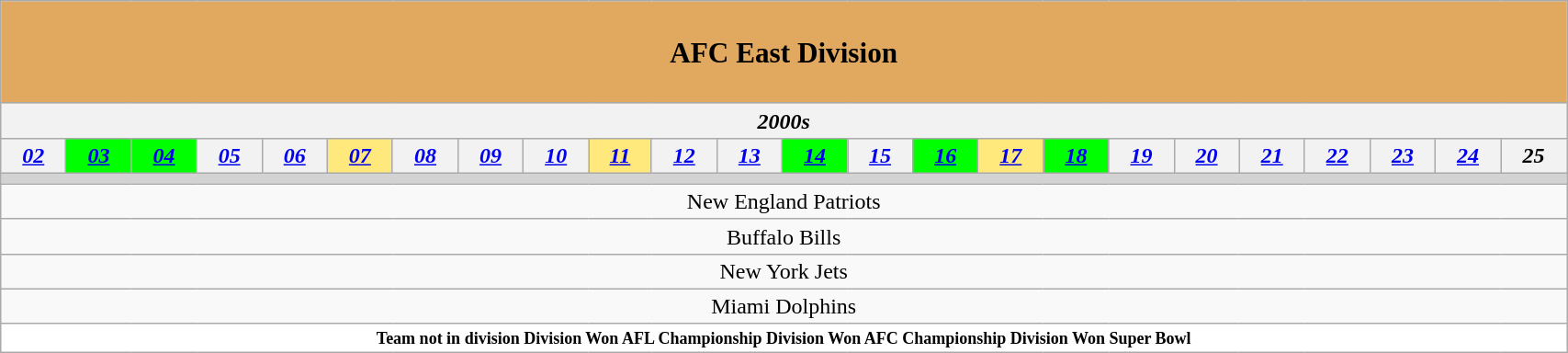<table class="wikitable" style="text-align:center" width=90%>
<tr>
<th colspan="24" style="text-align:center; font-size:130%; background:#E1A95F; height:65px"><span>AFC East Division</span></th>
</tr>
<tr>
<th colspan="24"><em>2000s</em></th>
</tr>
<tr>
<th><em><a href='#'>02</a></em></th>
<th style="background:#00ff00;"><em><a href='#'>03</a></em></th>
<th style="background:#00ff00;"><em><a href='#'>04</a></em></th>
<th><em><a href='#'>05</a></em></th>
<th><em><a href='#'>06</a></em></th>
<th style="background:#ffe87c;"><em><a href='#'>07</a></em></th>
<th><em><a href='#'>08</a></em></th>
<th><em><a href='#'>09</a></em></th>
<th><em><a href='#'>10</a></em></th>
<th style="background:#ffe87c;"><em><a href='#'>11</a></em></th>
<th><em><a href='#'>12</a></em></th>
<th><em><a href='#'>13</a></em></th>
<th style="background:#00ff00;"><em><a href='#'>14</a></em></th>
<th><em><a href='#'>15</a></em></th>
<th style="background:#00ff00;"><em><a href='#'>16</a></em></th>
<th style="background:#ffe87c;"><em><a href='#'>17</a></em></th>
<th style="background:#00ff00;"><em><a href='#'>18</a></em></th>
<th><em><a href='#'>19</a></em></th>
<th><em><a href='#'>20</a></em></th>
<th><em><a href='#'>21</a></em></th>
<th><em><a href='#'>22</a></em></th>
<th><em><a href='#'>23</a></em></th>
<th><em><a href='#'>24</a></em></th>
<th><em>25</em></th>
</tr>
<tr>
<td colspan="24" style="background:lightgrey; height:.5px;"></td>
</tr>
<tr>
<td colspan="24">New England Patriots</td>
</tr>
<tr>
<td colspan="24">Buffalo Bills</td>
</tr>
<tr>
<td colspan="24">New York Jets</td>
</tr>
<tr>
<td colspan="24">Miami Dolphins</td>
</tr>
<tr>
<td colspan="24" style="background:#fff; height:15px; font-size:75%;"> <strong>Team not in division  Division Won AFL Championship  Division Won AFC Championship  Division Won Super Bowl</strong></td>
</tr>
</table>
